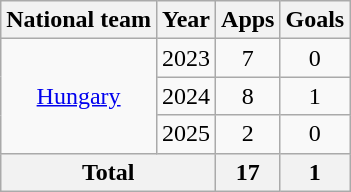<table class=wikitable style="text-align: center">
<tr>
<th>National team</th>
<th>Year</th>
<th>Apps</th>
<th>Goals</th>
</tr>
<tr>
<td rowspan="3"><a href='#'>Hungary</a></td>
<td>2023</td>
<td>7</td>
<td>0</td>
</tr>
<tr>
<td>2024</td>
<td>8</td>
<td>1</td>
</tr>
<tr>
<td>2025</td>
<td>2</td>
<td>0</td>
</tr>
<tr>
<th colspan="2">Total</th>
<th>17</th>
<th>1</th>
</tr>
</table>
